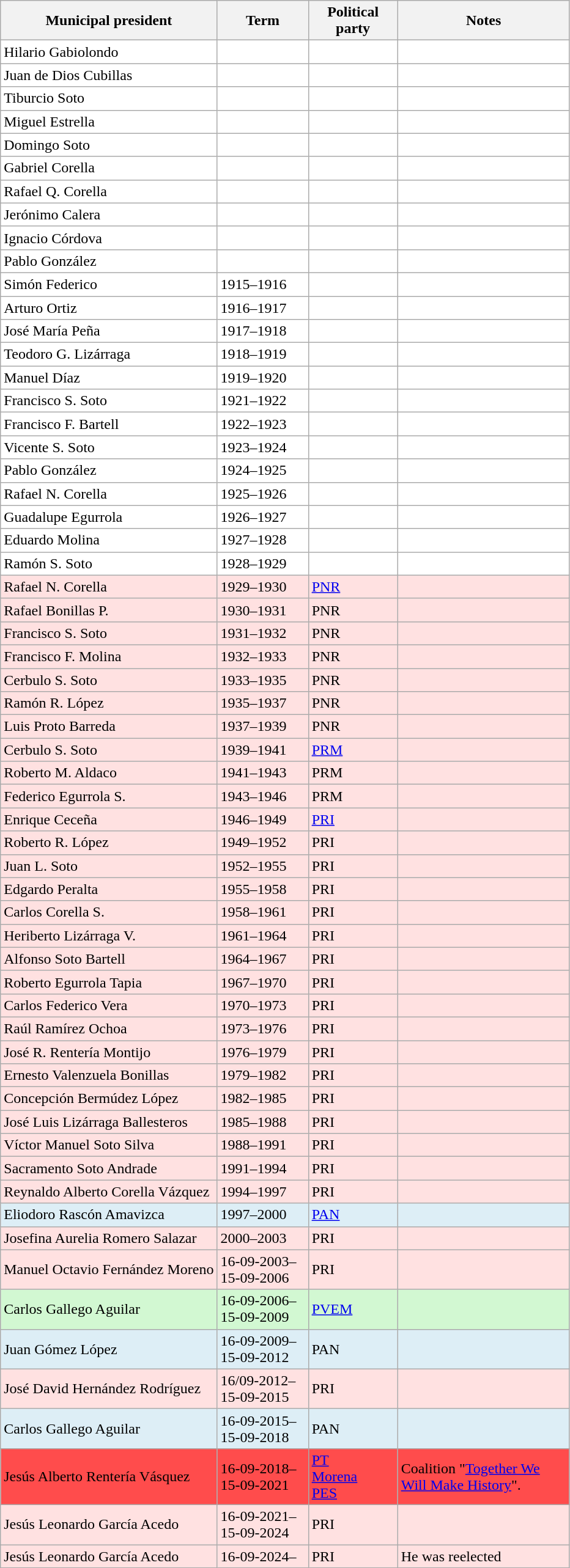<table class="wikitable">
<tr>
<th>Municipal president</th>
<th width=92px>Term</th>
<th width=90px>Political party</th>
<th width=180px>Notes</th>
</tr>
<tr style="background:#ffffff">
<td>Hilario Gabiolondo</td>
<td></td>
<td></td>
<td></td>
</tr>
<tr style="background:#ffffff">
<td>Juan de Dios Cubillas</td>
<td></td>
<td></td>
<td></td>
</tr>
<tr style="background:#ffffff">
<td>Tiburcio Soto</td>
<td></td>
<td></td>
<td></td>
</tr>
<tr style="background:#ffffff">
<td>Miguel Estrella</td>
<td></td>
<td></td>
<td></td>
</tr>
<tr style="background:#ffffff">
<td>Domingo Soto</td>
<td></td>
<td></td>
<td></td>
</tr>
<tr style="background:#ffffff">
<td>Gabriel Corella</td>
<td></td>
<td></td>
<td></td>
</tr>
<tr style="background:#ffffff">
<td>Rafael Q. Corella</td>
<td></td>
<td></td>
<td></td>
</tr>
<tr style="background:#ffffff">
<td>Jerónimo Calera</td>
<td></td>
<td></td>
<td></td>
</tr>
<tr style="background:#ffffff">
<td>Ignacio Córdova</td>
<td></td>
<td></td>
<td></td>
</tr>
<tr style="background:#ffffff">
<td>Pablo González</td>
<td></td>
<td></td>
<td></td>
</tr>
<tr style="background:#ffffff">
<td>Simón Federico</td>
<td>1915–1916</td>
<td></td>
<td></td>
</tr>
<tr style="background:#ffffff">
<td>Arturo Ortiz</td>
<td>1916–1917</td>
<td></td>
<td></td>
</tr>
<tr style="background:#ffffff">
<td>José María Peña</td>
<td>1917–1918</td>
<td></td>
<td></td>
</tr>
<tr style="background:#ffffff">
<td>Teodoro G. Lizárraga</td>
<td>1918–1919</td>
<td></td>
<td></td>
</tr>
<tr style="background:#ffffff">
<td>Manuel Díaz</td>
<td>1919–1920</td>
<td></td>
<td></td>
</tr>
<tr style="background:#ffffff">
<td>Francisco S. Soto</td>
<td>1921–1922</td>
<td></td>
<td></td>
</tr>
<tr style="background:#ffffff">
<td>Francisco F. Bartell</td>
<td>1922–1923</td>
<td></td>
<td></td>
</tr>
<tr style="background:#ffffff">
<td>Vicente S. Soto</td>
<td>1923–1924</td>
<td></td>
<td></td>
</tr>
<tr style="background:#ffffff">
<td>Pablo González</td>
<td>1924–1925</td>
<td></td>
<td></td>
</tr>
<tr style="background:#ffffff">
<td>Rafael N. Corella</td>
<td>1925–1926</td>
<td></td>
<td></td>
</tr>
<tr style="background:#ffffff">
<td>Guadalupe Egurrola</td>
<td>1926–1927</td>
<td></td>
<td></td>
</tr>
<tr style="background:#ffffff">
<td>Eduardo Molina</td>
<td>1927–1928</td>
<td></td>
<td></td>
</tr>
<tr style="background:#ffffff">
<td>Ramón S. Soto</td>
<td>1928–1929</td>
<td></td>
<td></td>
</tr>
<tr style="background:#ffe1e1">
<td>Rafael N. Corella</td>
<td>1929–1930</td>
<td><a href='#'>PNR</a> </td>
<td></td>
</tr>
<tr style="background:#ffe1e1">
<td>Rafael Bonillas P.</td>
<td>1930–1931</td>
<td>PNR </td>
<td></td>
</tr>
<tr style="background:#ffe1e1">
<td>Francisco S. Soto</td>
<td>1931–1932</td>
<td>PNR </td>
<td></td>
</tr>
<tr style="background:#ffe1e1">
<td>Francisco F. Molina</td>
<td>1932–1933</td>
<td>PNR </td>
<td></td>
</tr>
<tr style="background:#ffe1e1">
<td>Cerbulo S. Soto</td>
<td>1933–1935</td>
<td>PNR </td>
<td></td>
</tr>
<tr style="background:#ffe1e1">
<td>Ramón R. López</td>
<td>1935–1937</td>
<td>PNR </td>
<td></td>
</tr>
<tr style="background:#ffe1e1">
<td>Luis Proto Barreda</td>
<td>1937–1939</td>
<td>PNR </td>
<td></td>
</tr>
<tr style="background:#ffe1e1">
<td>Cerbulo S. Soto</td>
<td>1939–1941</td>
<td><a href='#'>PRM</a> </td>
<td></td>
</tr>
<tr style="background:#ffe1e1">
<td>Roberto M. Aldaco</td>
<td>1941–1943</td>
<td>PRM </td>
<td></td>
</tr>
<tr style="background:#ffe1e1">
<td>Federico Egurrola S.</td>
<td>1943–1946</td>
<td>PRM </td>
<td></td>
</tr>
<tr style="background:#ffe1e1">
<td>Enrique Ceceña</td>
<td>1946–1949</td>
<td><a href='#'>PRI</a> </td>
<td></td>
</tr>
<tr style="background:#ffe1e1">
<td>Roberto R. López</td>
<td>1949–1952</td>
<td>PRI </td>
<td></td>
</tr>
<tr style="background:#ffe1e1">
<td>Juan L. Soto</td>
<td>1952–1955</td>
<td>PRI </td>
<td></td>
</tr>
<tr style="background:#ffe1e1">
<td>Edgardo Peralta</td>
<td>1955–1958</td>
<td>PRI </td>
<td></td>
</tr>
<tr style="background:#ffe1e1">
<td>Carlos Corella S.</td>
<td>1958–1961</td>
<td>PRI </td>
<td></td>
</tr>
<tr style="background:#ffe1e1">
<td>Heriberto Lizárraga V.</td>
<td>1961–1964</td>
<td>PRI </td>
<td></td>
</tr>
<tr style="background:#ffe1e1">
<td>Alfonso Soto Bartell</td>
<td>1964–1967</td>
<td>PRI </td>
<td></td>
</tr>
<tr style="background:#ffe1e1">
<td>Roberto Egurrola Tapia</td>
<td>1967–1970</td>
<td>PRI </td>
<td></td>
</tr>
<tr style="background:#ffe1e1">
<td>Carlos Federico Vera</td>
<td>1970–1973</td>
<td>PRI </td>
<td></td>
</tr>
<tr style="background:#ffe1e1">
<td>Raúl Ramírez Ochoa</td>
<td>1973–1976</td>
<td>PRI </td>
<td></td>
</tr>
<tr style="background:#ffe1e1">
<td>José R. Rentería Montijo</td>
<td>1976–1979</td>
<td>PRI </td>
<td></td>
</tr>
<tr style="background:#ffe1e1">
<td>Ernesto Valenzuela Bonillas</td>
<td>1979–1982</td>
<td>PRI </td>
<td></td>
</tr>
<tr style="background:#ffe1e1">
<td>Concepción Bermúdez López</td>
<td>1982–1985</td>
<td>PRI </td>
<td></td>
</tr>
<tr style="background:#ffe1e1">
<td>José Luis Lizárraga Ballesteros</td>
<td>1985–1988</td>
<td>PRI </td>
<td></td>
</tr>
<tr style="background:#ffe1e1">
<td>Víctor Manuel Soto Silva</td>
<td>1988–1991</td>
<td>PRI </td>
<td></td>
</tr>
<tr style="background:#ffe1e1">
<td>Sacramento Soto Andrade</td>
<td>1991–1994</td>
<td>PRI </td>
<td></td>
</tr>
<tr style="background:#ffe1e1">
<td>Reynaldo Alberto Corella Vázquez</td>
<td>1994–1997</td>
<td>PRI </td>
<td></td>
</tr>
<tr style="background:#ddeef6">
<td>Eliodoro Rascón Amavizca</td>
<td>1997–2000</td>
<td><a href='#'>PAN</a> </td>
<td></td>
</tr>
<tr style="background:#ffe1e1">
<td>Josefina Aurelia Romero Salazar</td>
<td>2000–2003</td>
<td>PRI </td>
<td></td>
</tr>
<tr style="background:#ffe1e1">
<td>Manuel Octavio Fernández Moreno</td>
<td>16-09-2003–15-09-2006</td>
<td>PRI </td>
<td></td>
</tr>
<tr style="background:#d2f8d2">
<td>Carlos Gallego Aguilar</td>
<td>16-09-2006–15-09-2009</td>
<td><a href='#'>PVEM</a> </td>
<td></td>
</tr>
<tr style="background:#ddeef6">
<td>Juan Gómez López</td>
<td>16-09-2009–15-09-2012</td>
<td>PAN </td>
<td></td>
</tr>
<tr style="background:#ffe1e1">
<td>José David Hernández Rodríguez</td>
<td>16/09-2012–15-09-2015</td>
<td>PRI </td>
<td></td>
</tr>
<tr style="background:#ddeef6">
<td>Carlos Gallego Aguilar</td>
<td>16-09-2015–15-09-2018</td>
<td>PAN </td>
<td></td>
</tr>
<tr style="background:#ff4c4c">
<td>Jesús Alberto Rentería Vásquez</td>
<td>16-09-2018–15-09-2021</td>
<td><a href='#'>PT</a> <br> <a href='#'>Morena</a> <br> <a href='#'>PES</a> </td>
<td>Coalition "<a href='#'>Together We Will Make History</a>".</td>
</tr>
<tr style="background:#ffe1e1">
<td>Jesús Leonardo García Acedo</td>
<td>16-09-2021–15-09-2024</td>
<td>PRI </td>
<td></td>
</tr>
<tr style="background:#ffe1e1">
<td>Jesús Leonardo García Acedo</td>
<td>16-09-2024–</td>
<td>PRI </td>
<td>He was reelected</td>
</tr>
</table>
